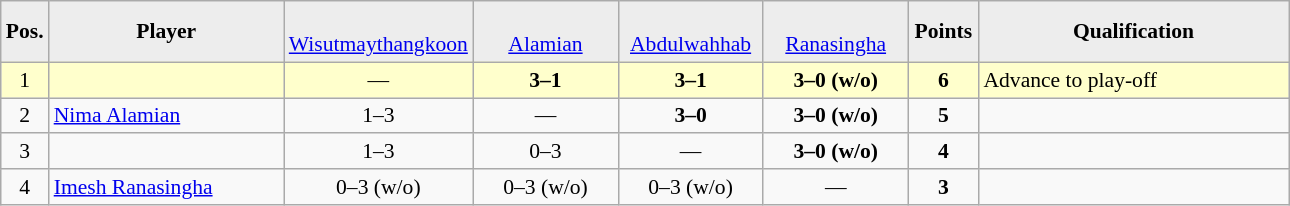<table class="wikitable" style="font-size:90%">
<tr style="text-align:center;">
<td style="background-color:#ededed;" width="20"><strong>Pos.</strong></td>
<td style="background-color:#ededed;" width="150"><strong>Player</strong></td>
<td style="background-color:#ededed;" width="90"><br><a href='#'>Wisutmaythangkoon</a></td>
<td style="background-color:#ededed;" width="90"><br><a href='#'>Alamian</a></td>
<td style="background-color:#ededed;" width="90"><br><a href='#'>Abdulwahhab</a></td>
<td style="background-color:#ededed;" width="90"><br><a href='#'>Ranasingha</a></td>
<td style="background-color:#ededed;" width="40"><strong>Points</strong></td>
<td style="background-color:#ededed;" width="200"><strong>Qualification</strong></td>
</tr>
<tr style="text-align:center;" bgcolor=ffffcc>
<td>1</td>
<td style="text-align:left;"></td>
<td>—</td>
<td><strong>3–1</strong></td>
<td><strong>3–1</strong></td>
<td><strong>3–0 (w/o)</strong></td>
<td><strong>6</strong></td>
<td style="text-align:left;">Advance to play-off</td>
</tr>
<tr style="text-align:center;">
<td>2</td>
<td style="text-align:left;"> <a href='#'>Nima Alamian</a></td>
<td>1–3</td>
<td>—</td>
<td><strong>3–0</strong></td>
<td><strong>3–0 (w/o)</strong></td>
<td><strong>5</strong></td>
<td></td>
</tr>
<tr style="text-align:center;">
<td>3</td>
<td style="text-align:left;"></td>
<td>1–3</td>
<td>0–3</td>
<td>—</td>
<td><strong>3–0 (w/o)</strong></td>
<td><strong>4</strong></td>
<td></td>
</tr>
<tr style="text-align:center;">
<td>4</td>
<td style="text-align:left;"> <a href='#'>Imesh Ranasingha</a></td>
<td>0–3 (w/o)</td>
<td>0–3 (w/o)</td>
<td>0–3 (w/o)</td>
<td>—</td>
<td><strong>3</strong></td>
<td></td>
</tr>
</table>
